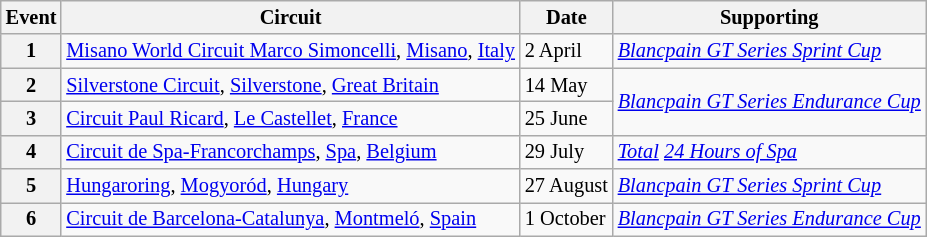<table class="wikitable" style="font-size: 85%;">
<tr>
<th>Event</th>
<th>Circuit</th>
<th>Date</th>
<th>Supporting</th>
</tr>
<tr>
<th>1</th>
<td> <a href='#'>Misano World Circuit Marco Simoncelli</a>, <a href='#'>Misano</a>, <a href='#'>Italy</a></td>
<td>2 April</td>
<td><em><a href='#'>Blancpain GT Series Sprint Cup</a></em></td>
</tr>
<tr>
<th>2</th>
<td> <a href='#'>Silverstone Circuit</a>, <a href='#'>Silverstone</a>, <a href='#'>Great Britain</a></td>
<td>14 May</td>
<td rowspan=2><em><a href='#'>Blancpain GT Series Endurance Cup</a></em></td>
</tr>
<tr>
<th>3</th>
<td> <a href='#'>Circuit Paul Ricard</a>, <a href='#'>Le Castellet</a>, <a href='#'>France</a></td>
<td>25 June</td>
</tr>
<tr>
<th>4</th>
<td> <a href='#'>Circuit de Spa-Francorchamps</a>, <a href='#'>Spa</a>, <a href='#'>Belgium</a></td>
<td>29 July</td>
<td><em><a href='#'>Total</a> <a href='#'>24 Hours of Spa</a></em></td>
</tr>
<tr>
<th>5</th>
<td> <a href='#'>Hungaroring</a>, <a href='#'>Mogyoród</a>, <a href='#'>Hungary</a></td>
<td>27 August</td>
<td><em><a href='#'>Blancpain GT Series Sprint Cup</a></em></td>
</tr>
<tr>
<th>6</th>
<td> <a href='#'>Circuit de Barcelona-Catalunya</a>, <a href='#'>Montmeló</a>, <a href='#'>Spain</a></td>
<td>1 October</td>
<td><em><a href='#'>Blancpain GT Series Endurance Cup</a></em></td>
</tr>
</table>
